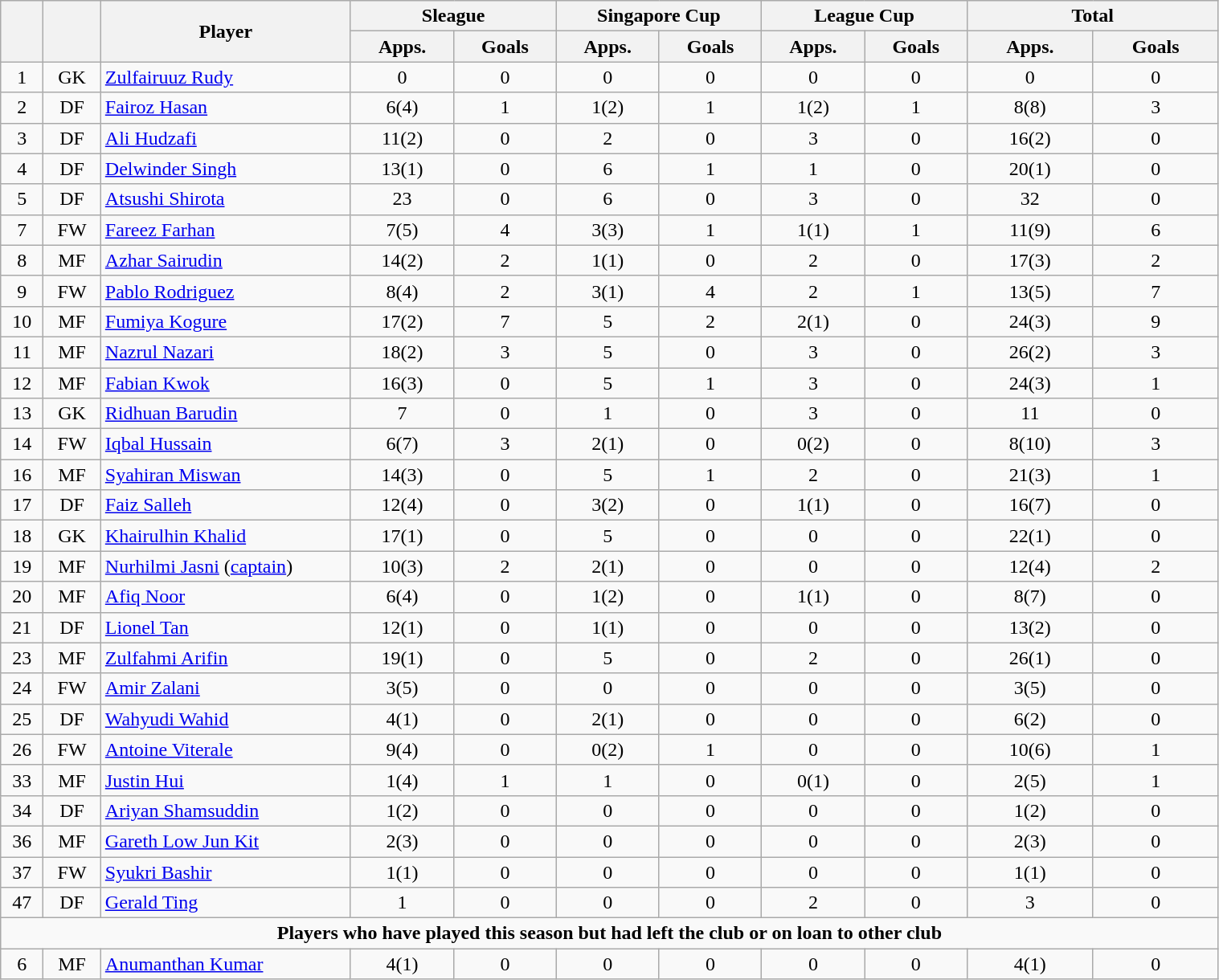<table class="wikitable" style="text-align:center; width:80%;">
<tr>
<th rowspan=2></th>
<th rowspan=2></th>
<th rowspan="2" style="width:200px;">Player</th>
<th colspan="2" style="width:105px;">Sleague</th>
<th colspan="2" style="width:105px;">Singapore Cup</th>
<th colspan="2" style="width:105px;">League Cup</th>
<th colspan="2" style="width:130px;">Total</th>
</tr>
<tr>
<th>Apps.</th>
<th>Goals</th>
<th>Apps.</th>
<th>Goals</th>
<th>Apps.</th>
<th>Goals</th>
<th>Apps.</th>
<th>Goals</th>
</tr>
<tr>
<td>1</td>
<td>GK</td>
<td align=left> <a href='#'>Zulfairuuz Rudy</a></td>
<td>0</td>
<td>0</td>
<td>0</td>
<td>0</td>
<td>0</td>
<td>0</td>
<td>0</td>
<td>0</td>
</tr>
<tr>
<td>2</td>
<td>DF</td>
<td align=left> <a href='#'>Fairoz Hasan</a></td>
<td>6(4)</td>
<td>1</td>
<td>1(2)</td>
<td>1</td>
<td>1(2)</td>
<td>1</td>
<td>8(8)</td>
<td>3</td>
</tr>
<tr>
<td>3</td>
<td>DF</td>
<td align=left> <a href='#'>Ali Hudzafi</a></td>
<td>11(2)</td>
<td>0</td>
<td>2</td>
<td>0</td>
<td>3</td>
<td>0</td>
<td>16(2)</td>
<td>0</td>
</tr>
<tr>
<td>4</td>
<td>DF</td>
<td align=left> <a href='#'>Delwinder Singh</a></td>
<td>13(1)</td>
<td>0</td>
<td>6</td>
<td>1</td>
<td>1</td>
<td>0</td>
<td>20(1)</td>
<td>0</td>
</tr>
<tr>
<td>5</td>
<td>DF</td>
<td align=left> <a href='#'>Atsushi Shirota</a></td>
<td>23</td>
<td>0</td>
<td>6</td>
<td>0</td>
<td>3</td>
<td>0</td>
<td>32</td>
<td>0</td>
</tr>
<tr>
<td>7</td>
<td>FW</td>
<td align=left> <a href='#'>Fareez Farhan</a></td>
<td>7(5)</td>
<td>4</td>
<td>3(3)</td>
<td>1</td>
<td>1(1)</td>
<td>1</td>
<td>11(9)</td>
<td>6</td>
</tr>
<tr>
<td>8</td>
<td>MF</td>
<td align=left> <a href='#'>Azhar Sairudin</a></td>
<td>14(2)</td>
<td>2</td>
<td>1(1)</td>
<td>0</td>
<td>2</td>
<td>0</td>
<td>17(3)</td>
<td>2</td>
</tr>
<tr>
<td>9</td>
<td>FW</td>
<td align=left> <a href='#'>Pablo Rodriguez</a></td>
<td>8(4)</td>
<td>2</td>
<td>3(1)</td>
<td>4</td>
<td>2</td>
<td>1</td>
<td>13(5)</td>
<td>7</td>
</tr>
<tr>
<td>10</td>
<td>MF</td>
<td align=left> <a href='#'>Fumiya Kogure</a></td>
<td>17(2)</td>
<td>7</td>
<td>5</td>
<td>2</td>
<td>2(1)</td>
<td>0</td>
<td>24(3)</td>
<td>9</td>
</tr>
<tr>
<td>11</td>
<td>MF</td>
<td align=left> <a href='#'>Nazrul Nazari</a></td>
<td>18(2)</td>
<td>3</td>
<td>5</td>
<td>0</td>
<td>3</td>
<td>0</td>
<td>26(2)</td>
<td>3</td>
</tr>
<tr>
<td>12</td>
<td>MF</td>
<td align=left> <a href='#'>Fabian Kwok</a></td>
<td>16(3)</td>
<td>0</td>
<td>5</td>
<td>1</td>
<td>3</td>
<td>0</td>
<td>24(3)</td>
<td>1</td>
</tr>
<tr>
<td>13</td>
<td>GK</td>
<td align=left> <a href='#'>Ridhuan Barudin</a></td>
<td>7</td>
<td>0</td>
<td>1</td>
<td>0</td>
<td>3</td>
<td>0</td>
<td>11</td>
<td>0</td>
</tr>
<tr>
<td>14</td>
<td>FW</td>
<td align=left> <a href='#'>Iqbal Hussain</a></td>
<td>6(7)</td>
<td>3</td>
<td>2(1)</td>
<td>0</td>
<td>0(2)</td>
<td>0</td>
<td>8(10)</td>
<td>3</td>
</tr>
<tr>
<td>16</td>
<td>MF</td>
<td align=left> <a href='#'>Syahiran Miswan</a></td>
<td>14(3)</td>
<td>0</td>
<td>5</td>
<td>1</td>
<td>2</td>
<td>0</td>
<td>21(3)</td>
<td>1</td>
</tr>
<tr>
<td>17</td>
<td>DF</td>
<td align=left> <a href='#'>Faiz Salleh</a></td>
<td>12(4)</td>
<td>0</td>
<td>3(2)</td>
<td>0</td>
<td>1(1)</td>
<td>0</td>
<td>16(7)</td>
<td>0</td>
</tr>
<tr>
<td>18</td>
<td>GK</td>
<td align=left> <a href='#'>Khairulhin Khalid</a></td>
<td>17(1)</td>
<td>0</td>
<td>5</td>
<td>0</td>
<td>0</td>
<td>0</td>
<td>22(1)</td>
<td>0</td>
</tr>
<tr>
<td>19</td>
<td>MF</td>
<td align=left> <a href='#'>Nurhilmi Jasni</a> (<a href='#'>captain</a>)</td>
<td>10(3)</td>
<td>2</td>
<td>2(1)</td>
<td>0</td>
<td>0</td>
<td>0</td>
<td>12(4)</td>
<td>2</td>
</tr>
<tr>
<td>20</td>
<td>MF</td>
<td align=left> <a href='#'>Afiq Noor</a></td>
<td>6(4)</td>
<td>0</td>
<td>1(2)</td>
<td>0</td>
<td>1(1)</td>
<td>0</td>
<td>8(7)</td>
<td>0</td>
</tr>
<tr>
<td>21</td>
<td>DF</td>
<td align=left> <a href='#'>Lionel Tan</a></td>
<td>12(1)</td>
<td>0</td>
<td>1(1)</td>
<td>0</td>
<td>0</td>
<td>0</td>
<td>13(2)</td>
<td>0</td>
</tr>
<tr>
<td>23</td>
<td>MF</td>
<td align=left> <a href='#'>Zulfahmi Arifin</a></td>
<td>19(1)</td>
<td>0</td>
<td>5</td>
<td>0</td>
<td>2</td>
<td>0</td>
<td>26(1)</td>
<td>0</td>
</tr>
<tr>
<td>24</td>
<td>FW</td>
<td align=left> <a href='#'>Amir Zalani</a></td>
<td>3(5)</td>
<td>0</td>
<td>0</td>
<td>0</td>
<td>0</td>
<td>0</td>
<td>3(5)</td>
<td>0</td>
</tr>
<tr>
<td>25</td>
<td>DF</td>
<td align=left> <a href='#'>Wahyudi Wahid</a></td>
<td>4(1)</td>
<td>0</td>
<td>2(1)</td>
<td>0</td>
<td>0</td>
<td>0</td>
<td>6(2)</td>
<td>0</td>
</tr>
<tr>
<td>26</td>
<td>FW</td>
<td align=left> <a href='#'>Antoine Viterale</a></td>
<td>9(4)</td>
<td>0</td>
<td>0(2)</td>
<td>1</td>
<td>0</td>
<td>0</td>
<td>10(6)</td>
<td>1</td>
</tr>
<tr>
<td>33</td>
<td>MF</td>
<td align=left> <a href='#'>Justin Hui</a></td>
<td>1(4)</td>
<td>1</td>
<td>1</td>
<td>0</td>
<td>0(1)</td>
<td>0</td>
<td>2(5)</td>
<td>1</td>
</tr>
<tr>
<td>34</td>
<td>DF</td>
<td align=left> <a href='#'>Ariyan Shamsuddin</a></td>
<td>1(2)</td>
<td>0</td>
<td>0</td>
<td>0</td>
<td>0</td>
<td>0</td>
<td>1(2)</td>
<td>0</td>
</tr>
<tr>
<td>36</td>
<td>MF</td>
<td align=left> <a href='#'>Gareth Low Jun Kit</a></td>
<td>2(3)</td>
<td>0</td>
<td>0</td>
<td>0</td>
<td>0</td>
<td>0</td>
<td>2(3)</td>
<td>0</td>
</tr>
<tr>
<td>37</td>
<td>FW</td>
<td align=left> <a href='#'>Syukri Bashir</a></td>
<td>1(1)</td>
<td>0</td>
<td>0</td>
<td>0</td>
<td>0</td>
<td>0</td>
<td>1(1)</td>
<td>0</td>
</tr>
<tr>
<td>47</td>
<td>DF</td>
<td align=left> <a href='#'>Gerald Ting</a></td>
<td>1</td>
<td>0</td>
<td>0</td>
<td>0</td>
<td>2</td>
<td>0</td>
<td>3</td>
<td>0</td>
</tr>
<tr>
<td colspan="17"><strong>Players who have played this season but had left the club or on loan to other club</strong></td>
</tr>
<tr>
<td>6</td>
<td>MF</td>
<td align=left> <a href='#'>Anumanthan Kumar</a></td>
<td>4(1)</td>
<td>0</td>
<td>0</td>
<td>0</td>
<td>0</td>
<td>0</td>
<td>4(1)</td>
<td>0</td>
</tr>
</table>
